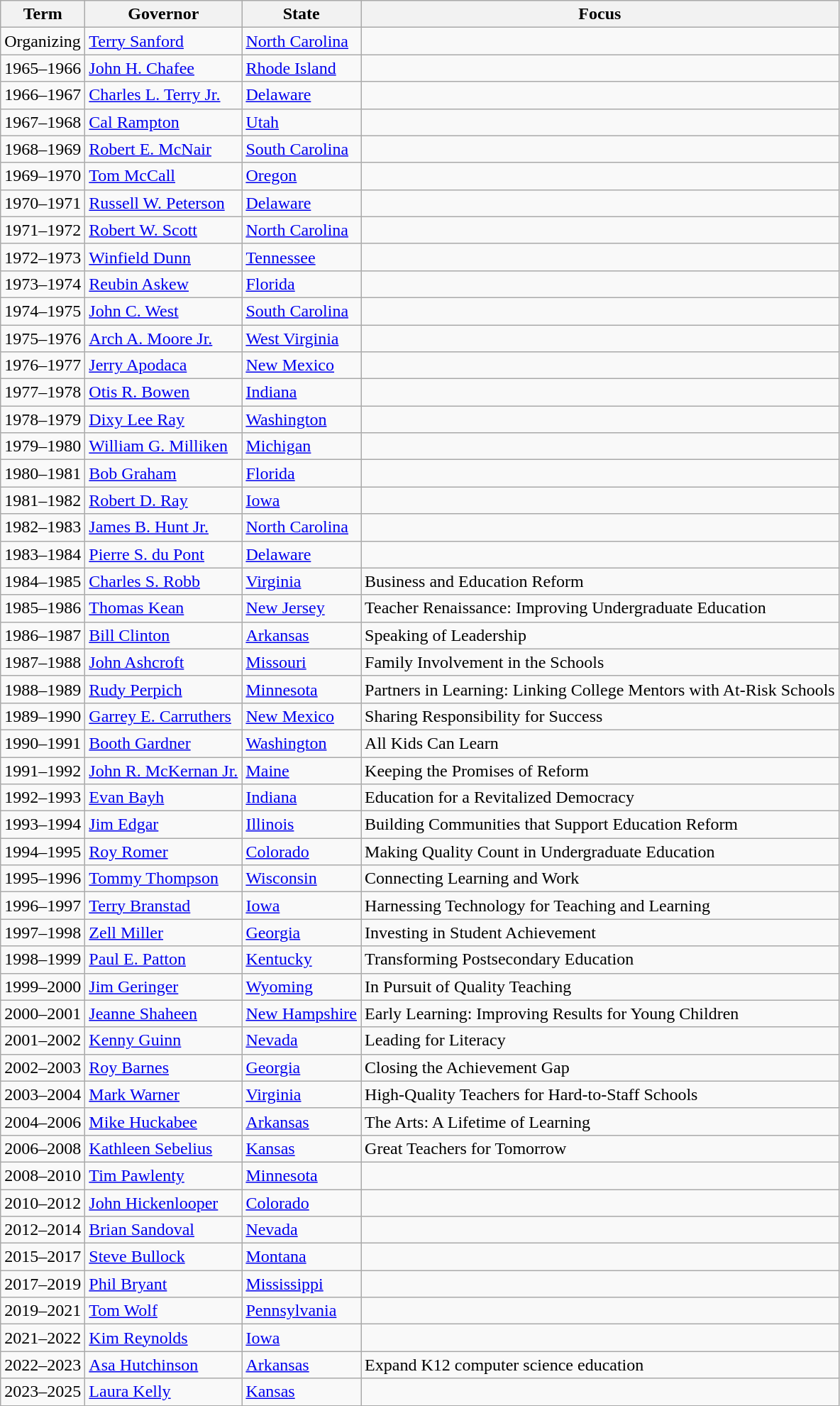<table class="wikitable" border="1">
<tr>
<th>Term</th>
<th>Governor</th>
<th>State</th>
<th>Focus</th>
</tr>
<tr>
<td>Organizing</td>
<td><a href='#'>Terry Sanford</a></td>
<td><a href='#'>North Carolina</a></td>
<td></td>
</tr>
<tr>
<td>1965–1966</td>
<td><a href='#'>John H. Chafee</a></td>
<td><a href='#'>Rhode Island</a></td>
<td></td>
</tr>
<tr>
<td>1966–1967</td>
<td><a href='#'>Charles L. Terry Jr.</a></td>
<td><a href='#'>Delaware</a></td>
<td></td>
</tr>
<tr>
<td>1967–1968</td>
<td><a href='#'>Cal Rampton</a></td>
<td><a href='#'>Utah</a></td>
<td></td>
</tr>
<tr>
<td>1968–1969</td>
<td><a href='#'>Robert E. McNair</a></td>
<td><a href='#'>South Carolina</a></td>
<td></td>
</tr>
<tr>
<td>1969–1970</td>
<td><a href='#'>Tom McCall</a></td>
<td><a href='#'>Oregon</a></td>
<td></td>
</tr>
<tr>
<td>1970–1971</td>
<td><a href='#'>Russell W. Peterson</a></td>
<td><a href='#'>Delaware</a></td>
<td></td>
</tr>
<tr>
<td>1971–1972</td>
<td><a href='#'>Robert W. Scott</a></td>
<td><a href='#'>North Carolina</a></td>
<td></td>
</tr>
<tr>
<td>1972–1973</td>
<td><a href='#'>Winfield Dunn</a></td>
<td><a href='#'>Tennessee</a></td>
<td></td>
</tr>
<tr>
<td>1973–1974</td>
<td><a href='#'>Reubin Askew</a></td>
<td><a href='#'>Florida</a></td>
<td></td>
</tr>
<tr>
<td>1974–1975</td>
<td><a href='#'>John C. West</a></td>
<td><a href='#'>South Carolina</a></td>
<td></td>
</tr>
<tr>
<td>1975–1976</td>
<td><a href='#'>Arch A. Moore Jr.</a></td>
<td><a href='#'>West Virginia</a></td>
<td></td>
</tr>
<tr>
<td>1976–1977</td>
<td><a href='#'>Jerry Apodaca</a></td>
<td><a href='#'>New Mexico</a></td>
<td></td>
</tr>
<tr>
<td>1977–1978</td>
<td><a href='#'>Otis R. Bowen</a></td>
<td><a href='#'>Indiana</a></td>
<td></td>
</tr>
<tr>
<td>1978–1979</td>
<td><a href='#'>Dixy Lee Ray</a></td>
<td><a href='#'>Washington</a></td>
<td></td>
</tr>
<tr>
<td>1979–1980</td>
<td><a href='#'>William G. Milliken</a></td>
<td><a href='#'>Michigan</a></td>
<td></td>
</tr>
<tr>
<td>1980–1981</td>
<td><a href='#'>Bob Graham</a></td>
<td><a href='#'>Florida</a></td>
<td></td>
</tr>
<tr>
<td>1981–1982</td>
<td><a href='#'>Robert D. Ray</a></td>
<td><a href='#'>Iowa</a></td>
<td></td>
</tr>
<tr>
<td>1982–1983</td>
<td><a href='#'>James B. Hunt Jr.</a></td>
<td><a href='#'>North Carolina</a></td>
<td></td>
</tr>
<tr>
<td>1983–1984</td>
<td><a href='#'>Pierre S. du Pont</a></td>
<td><a href='#'>Delaware</a></td>
<td></td>
</tr>
<tr>
<td>1984–1985</td>
<td><a href='#'>Charles S. Robb</a></td>
<td><a href='#'>Virginia</a></td>
<td>Business and Education Reform</td>
</tr>
<tr>
<td>1985–1986</td>
<td><a href='#'>Thomas Kean</a></td>
<td><a href='#'>New Jersey</a></td>
<td>Teacher Renaissance: Improving Undergraduate Education</td>
</tr>
<tr>
<td>1986–1987</td>
<td><a href='#'>Bill Clinton</a></td>
<td><a href='#'>Arkansas</a></td>
<td>Speaking of Leadership</td>
</tr>
<tr>
<td>1987–1988</td>
<td><a href='#'>John Ashcroft</a></td>
<td><a href='#'>Missouri</a></td>
<td>Family Involvement in the Schools</td>
</tr>
<tr>
<td>1988–1989</td>
<td><a href='#'>Rudy Perpich</a></td>
<td><a href='#'>Minnesota</a></td>
<td>Partners in Learning: Linking College Mentors with At-Risk Schools</td>
</tr>
<tr>
<td>1989–1990</td>
<td><a href='#'>Garrey E. Carruthers</a></td>
<td><a href='#'>New Mexico</a></td>
<td>Sharing Responsibility for Success</td>
</tr>
<tr>
<td>1990–1991</td>
<td><a href='#'>Booth Gardner</a></td>
<td><a href='#'>Washington</a></td>
<td>All Kids Can Learn</td>
</tr>
<tr>
<td>1991–1992</td>
<td><a href='#'>John R. McKernan Jr.</a></td>
<td><a href='#'>Maine</a></td>
<td>Keeping the Promises of Reform</td>
</tr>
<tr>
<td>1992–1993</td>
<td><a href='#'>Evan Bayh</a></td>
<td><a href='#'>Indiana</a></td>
<td>Education for a Revitalized Democracy</td>
</tr>
<tr>
<td>1993–1994</td>
<td><a href='#'>Jim Edgar</a></td>
<td><a href='#'>Illinois</a></td>
<td>Building Communities that Support Education Reform</td>
</tr>
<tr>
<td>1994–1995</td>
<td><a href='#'>Roy Romer</a></td>
<td><a href='#'>Colorado</a></td>
<td>Making Quality Count in Undergraduate Education</td>
</tr>
<tr>
<td>1995–1996</td>
<td><a href='#'>Tommy Thompson</a></td>
<td><a href='#'>Wisconsin</a></td>
<td>Connecting Learning and Work</td>
</tr>
<tr>
<td>1996–1997</td>
<td><a href='#'>Terry Branstad</a></td>
<td><a href='#'>Iowa</a></td>
<td>Harnessing Technology for Teaching and Learning</td>
</tr>
<tr>
<td>1997–1998</td>
<td><a href='#'>Zell Miller</a></td>
<td><a href='#'>Georgia</a></td>
<td>Investing in Student Achievement</td>
</tr>
<tr>
<td>1998–1999</td>
<td><a href='#'>Paul E. Patton</a></td>
<td><a href='#'>Kentucky</a></td>
<td>Transforming Postsecondary Education</td>
</tr>
<tr>
<td>1999–2000</td>
<td><a href='#'>Jim Geringer</a></td>
<td><a href='#'>Wyoming</a></td>
<td>In Pursuit of Quality Teaching</td>
</tr>
<tr>
<td>2000–2001</td>
<td><a href='#'>Jeanne Shaheen</a></td>
<td><a href='#'>New Hampshire</a></td>
<td>Early Learning: Improving Results for Young Children</td>
</tr>
<tr>
<td>2001–2002</td>
<td><a href='#'>Kenny Guinn</a></td>
<td><a href='#'>Nevada</a></td>
<td>Leading for Literacy</td>
</tr>
<tr>
<td>2002–2003</td>
<td><a href='#'>Roy Barnes</a></td>
<td><a href='#'>Georgia</a></td>
<td>Closing the Achievement Gap</td>
</tr>
<tr>
<td>2003–2004</td>
<td><a href='#'>Mark Warner</a></td>
<td><a href='#'>Virginia</a></td>
<td>High-Quality Teachers for Hard-to-Staff Schools</td>
</tr>
<tr>
<td>2004–2006</td>
<td><a href='#'>Mike Huckabee</a></td>
<td><a href='#'>Arkansas</a></td>
<td>The Arts: A Lifetime of Learning</td>
</tr>
<tr>
<td>2006–2008</td>
<td><a href='#'>Kathleen Sebelius</a></td>
<td><a href='#'>Kansas</a></td>
<td>Great Teachers for Tomorrow</td>
</tr>
<tr>
<td>2008–2010</td>
<td><a href='#'>Tim Pawlenty</a></td>
<td><a href='#'>Minnesota</a></td>
<td></td>
</tr>
<tr>
<td>2010–2012</td>
<td><a href='#'>John Hickenlooper</a></td>
<td><a href='#'>Colorado</a></td>
<td></td>
</tr>
<tr>
<td>2012–2014</td>
<td><a href='#'>Brian Sandoval</a></td>
<td><a href='#'>Nevada</a></td>
<td></td>
</tr>
<tr>
<td>2015–2017</td>
<td><a href='#'>Steve Bullock</a></td>
<td><a href='#'>Montana</a></td>
<td></td>
</tr>
<tr>
<td>2017–2019</td>
<td><a href='#'>Phil Bryant</a></td>
<td><a href='#'>Mississippi</a></td>
<td></td>
</tr>
<tr>
<td>2019–2021</td>
<td><a href='#'>Tom Wolf</a></td>
<td><a href='#'>Pennsylvania</a></td>
<td></td>
</tr>
<tr>
<td>2021–2022</td>
<td><a href='#'>Kim Reynolds</a></td>
<td><a href='#'>Iowa</a></td>
<td></td>
</tr>
<tr>
<td>2022–2023</td>
<td><a href='#'>Asa Hutchinson</a></td>
<td><a href='#'>Arkansas</a></td>
<td>Expand K12 computer science education</td>
</tr>
<tr>
<td>2023–2025</td>
<td><a href='#'>Laura Kelly</a></td>
<td><a href='#'>Kansas</a></td>
</tr>
</table>
